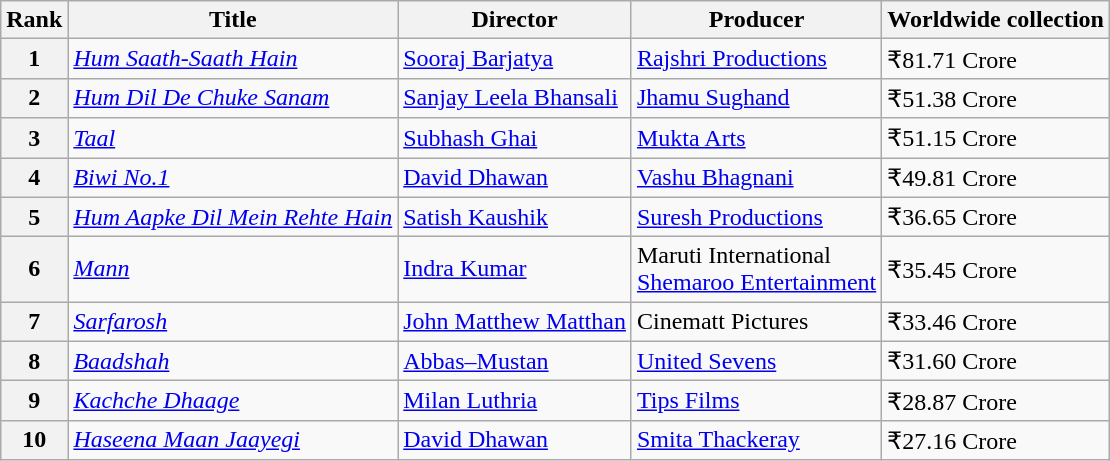<table class="wikitable">
<tr>
<th>Rank</th>
<th>Title</th>
<th>Director</th>
<th>Producer</th>
<th>Worldwide collection</th>
</tr>
<tr>
<th>1</th>
<td><em><a href='#'>Hum Saath-Saath Hain</a></em></td>
<td><a href='#'>Sooraj Barjatya</a></td>
<td><a href='#'>Rajshri Productions</a></td>
<td>₹81.71 Crore</td>
</tr>
<tr>
<th>2</th>
<td><em><a href='#'>Hum Dil De Chuke Sanam</a></em></td>
<td><a href='#'>Sanjay Leela Bhansali</a></td>
<td><a href='#'>Jhamu Sughand</a></td>
<td>₹51.38 Crore</td>
</tr>
<tr>
<th>3</th>
<td><em><a href='#'>Taal</a></em></td>
<td><a href='#'>Subhash Ghai</a></td>
<td><a href='#'>Mukta Arts</a></td>
<td>₹51.15 Crore</td>
</tr>
<tr>
<th>4</th>
<td><em><a href='#'>Biwi No.1</a></em></td>
<td><a href='#'>David Dhawan</a></td>
<td><a href='#'>Vashu Bhagnani</a></td>
<td>₹49.81 Crore</td>
</tr>
<tr>
<th>5</th>
<td><em><a href='#'>Hum Aapke Dil Mein Rehte Hain</a></em></td>
<td><a href='#'>Satish Kaushik</a></td>
<td><a href='#'>Suresh Productions</a></td>
<td>₹36.65 Crore</td>
</tr>
<tr>
<th>6</th>
<td><em><a href='#'>Mann</a></em></td>
<td><a href='#'>Indra Kumar</a></td>
<td>Maruti International<br><a href='#'>Shemaroo Entertainment</a></td>
<td>₹35.45 Crore</td>
</tr>
<tr>
<th>7</th>
<td><em><a href='#'>Sarfarosh</a></em></td>
<td><a href='#'>John Matthew Matthan</a></td>
<td>Cinematt Pictures</td>
<td>₹33.46 Crore</td>
</tr>
<tr>
<th>8</th>
<td><em><a href='#'>Baadshah</a></em></td>
<td><a href='#'>Abbas–Mustan</a></td>
<td><a href='#'>United Sevens</a></td>
<td>₹31.60 Crore</td>
</tr>
<tr>
<th>9</th>
<td><em><a href='#'>Kachche Dhaage</a></em></td>
<td><a href='#'>Milan Luthria</a></td>
<td><a href='#'>Tips Films</a></td>
<td>₹28.87 Crore</td>
</tr>
<tr>
<th>10</th>
<td><em><a href='#'>Haseena Maan Jaayegi</a></em></td>
<td><a href='#'>David Dhawan</a></td>
<td><a href='#'>Smita Thackeray</a></td>
<td>₹27.16 Crore</td>
</tr>
</table>
